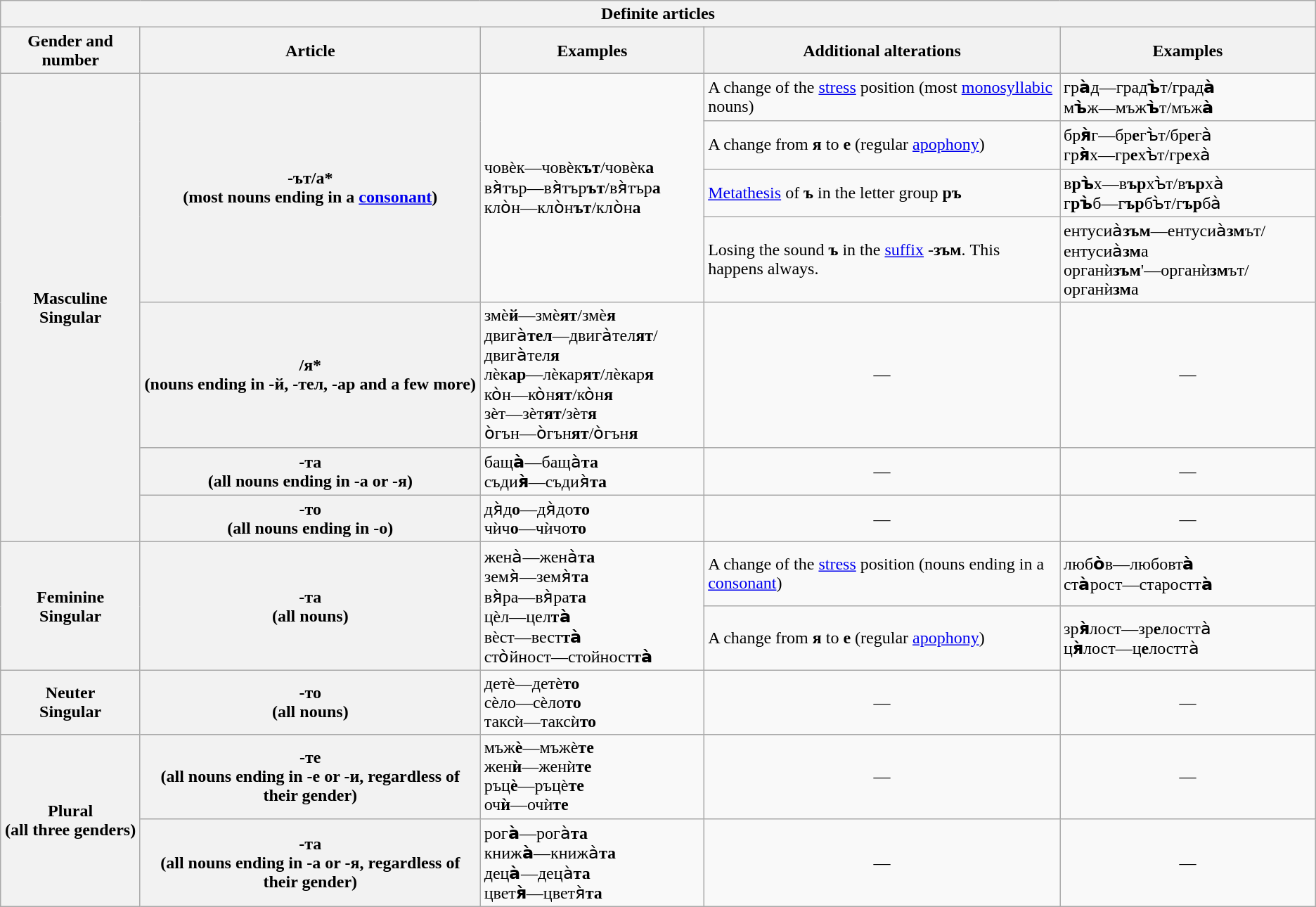<table class="wikitable">
<tr>
<th colspan="5">Definite articles</th>
</tr>
<tr>
<th>Gender and number</th>
<th>Article</th>
<th>Examples</th>
<th>Additional alterations</th>
<th>Examples</th>
</tr>
<tr>
<th rowspan="7">Masculine<br>Singular</th>
<th rowspan="4">-ът/а*<br>(most nouns ending in a <a href='#'>consonant</a>)</th>
<td rowspan="4">човѐк—човѐк<strong>ът</strong>/човѐк<strong>а</strong><br>вя̀тър—вя̀тър<strong>ът</strong>/вя̀тър<strong>а</strong><br>кло̀н—кло̀н<strong>ът</strong>/кло̀н<strong>а</strong></td>
<td>A change of the <a href='#'>stress</a> position (most <a href='#'>monosyllabic</a> nouns)</td>
<td>гр<strong>а̀</strong>д—град<strong>ъ̀</strong>т/град<strong>а̀</strong><br>м<strong>ъ̀</strong>ж—мъж<strong>ъ̀</strong>т/мъж<strong>а̀</strong></td>
</tr>
<tr>
<td>A change from <strong>я</strong> to <strong>е</strong> (regular <a href='#'>apophony</a>)</td>
<td>бр<strong>я̀</strong>г—бр<strong>е</strong>гъ̀т/бр<strong>е</strong>га̀<br>гр<strong>я̀</strong>х—гр<strong>е</strong>хъ̀т/гр<strong>е</strong>ха̀</td>
</tr>
<tr>
<td><a href='#'>Metathesis</a> of <strong>ъ</strong> in the letter group <strong>ръ</strong></td>
<td>в<strong>ръ̀</strong>х—в<strong>ър</strong>хъ̀т/в<strong>ър</strong>ха̀<br>г<strong>ръ̀</strong>б—г<strong>ър</strong>бъ̀т/г<strong>ър</strong>ба̀</td>
</tr>
<tr>
<td>Losing the sound <strong>ъ</strong> in the <a href='#'>suffix</a> -<strong>зъм</strong>. This happens always.</td>
<td>ентусиа̀<strong>зъм</strong>—ентусиа̀<strong>зм</strong>ът/ентусиа̀<strong>зм</strong>а<br>органѝ<strong>зъм</strong>'—органѝ<strong>зм</strong>ът/органѝ<strong>зм</strong>а</td>
</tr>
<tr>
<th>/я*<br>(nouns ending in -<strong>й</strong>, -<strong>тел</strong>, -<strong>ар</strong> and a few more)</th>
<td>змѐ<strong>й</strong>—змѐ<strong>ят</strong>/змѐ<strong>я</strong><br>двига̀<strong>тел</strong>—двига̀тел<strong>ят</strong>/двига̀тел<strong>я</strong><br>лѐк<strong>ар</strong>—лѐкар<strong>ят</strong>/лѐкар<strong>я</strong><br>ко̀н—ко̀н<strong>ят</strong>/ко̀н<strong>я</strong><br>зѐт—зѐт<strong>ят</strong>/зѐт<strong>я</strong><br>о̀гън—о̀гън<strong>ят</strong>/о̀гън<strong>я</strong></td>
<td align="center">—</td>
<td align="center">—</td>
</tr>
<tr>
<th>-та<br>(all nouns ending in -а or -я)</th>
<td>бащ<strong>а̀</strong>—баща̀<strong>та</strong><br>съди<strong>я̀</strong>—съдия̀<strong>та</strong></td>
<td align="center">—</td>
<td align="center">—</td>
</tr>
<tr>
<th>-то<br>(all nouns ending in -о)</th>
<td>дя̀д<strong>о</strong>—дя̀до<strong>то</strong><br>чѝч<strong>о</strong>—чѝчо<strong>то</strong></td>
<td align="center">—</td>
<td align="center">—</td>
</tr>
<tr>
<th rowspan="2">Feminine<br>Singular</th>
<th rowspan="2">-та<br>(all nouns)</th>
<td rowspan="2">жена̀—жена̀<strong>та</strong><br>земя̀—земя̀<strong>та</strong><br>вя̀ра—вя̀ра<strong>та</strong><br>цѐл—цел<strong>та̀</strong><br>вѐст—вест<strong>та̀</strong><br>сто̀йност—стойност<strong>та̀</strong></td>
<td>A change of the <a href='#'>stress</a> position (nouns ending in a <a href='#'>consonant</a>)</td>
<td>люб<strong>о̀</strong>в—любовт<strong>а̀</strong><br>ст<strong>а̀</strong>рост—старостт<strong>а̀</strong></td>
</tr>
<tr>
<td>A change from <strong>я</strong> to <strong>е</strong> (regular <a href='#'>apophony</a>)</td>
<td>зр<strong>я̀</strong>лост—зр<strong>е</strong>лостта̀<br>ц<strong>я̀</strong>лост—ц<strong>е</strong>лостта̀</td>
</tr>
<tr>
<th>Neuter<br>Singular</th>
<th>-то<br>(all nouns)</th>
<td>детѐ—детѐ<strong>то</strong><br>сѐло—сѐло<strong>то</strong><br>таксѝ—таксѝ<strong>то</strong></td>
<td align="center">—</td>
<td align="center">—</td>
</tr>
<tr>
<th rowspan="2">Plural<br>(all three genders)</th>
<th>-те<br>(all nouns ending in -е or -и, regardless of their gender)</th>
<td>мъж<strong>ѐ</strong>—мъжѐ<strong>те</strong><br>жен<strong>ѝ</strong>—женѝ<strong>те</strong><br>ръц<strong>ѐ</strong>—ръцѐ<strong>те</strong><br>оч<strong>ѝ</strong>—очѝ<strong>те</strong></td>
<td align="center">—</td>
<td align="center">—</td>
</tr>
<tr>
<th>-та<br>(all nouns ending in -а or -я, regardless of their gender)</th>
<td>рог<strong>а̀</strong>—рога̀<strong>та</strong><br>книж<strong>а̀</strong>—книжа̀<strong>та</strong><br>дец<strong>а̀</strong>—деца̀<strong>та</strong><br>цвет<strong>я̀</strong>—цветя̀<strong>та</strong></td>
<td align="center">—</td>
<td align="center">—</td>
</tr>
</table>
